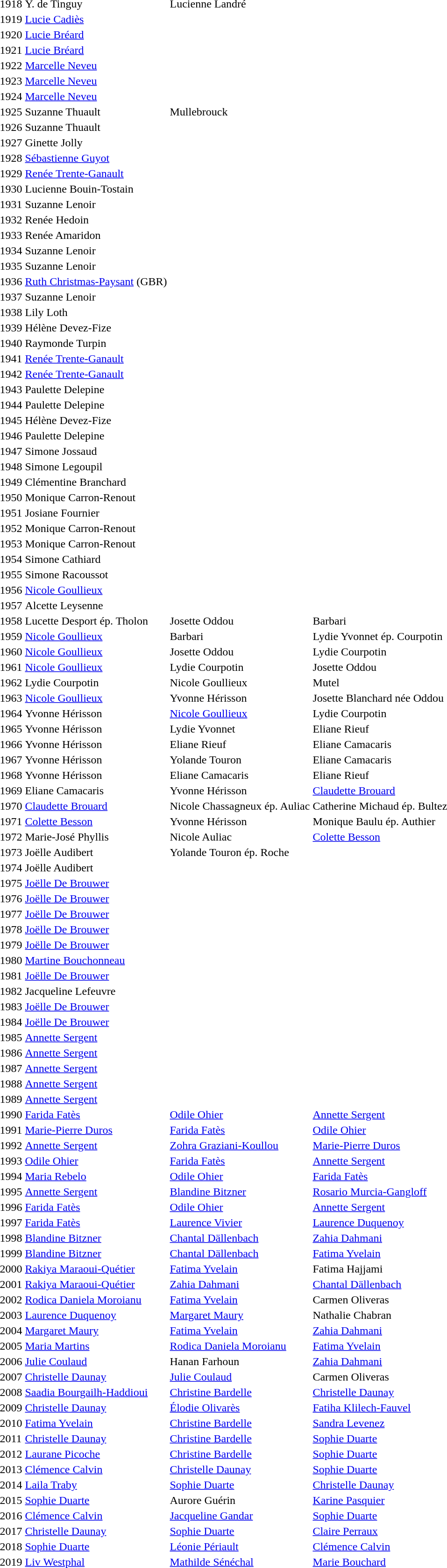<table>
<tr>
<td>1918</td>
<td>Y. de Tinguy</td>
<td>Lucienne Landré</td>
<td></td>
</tr>
<tr>
<td>1919</td>
<td><a href='#'>Lucie Cadiès</a></td>
<td></td>
<td></td>
</tr>
<tr>
<td>1920</td>
<td><a href='#'>Lucie Bréard</a></td>
<td></td>
<td></td>
</tr>
<tr>
<td>1921</td>
<td><a href='#'>Lucie Bréard</a></td>
<td></td>
<td></td>
</tr>
<tr>
<td>1922</td>
<td><a href='#'>Marcelle Neveu</a></td>
<td></td>
<td></td>
</tr>
<tr>
<td>1923</td>
<td><a href='#'>Marcelle Neveu</a></td>
<td></td>
<td></td>
</tr>
<tr>
<td>1924</td>
<td><a href='#'>Marcelle Neveu</a></td>
<td></td>
<td></td>
</tr>
<tr>
<td>1925</td>
<td>Suzanne Thuault</td>
<td>Mullebrouck</td>
<td></td>
</tr>
<tr>
<td>1926</td>
<td>Suzanne Thuault</td>
<td></td>
<td></td>
</tr>
<tr>
<td>1927</td>
<td>Ginette Jolly</td>
<td></td>
<td></td>
</tr>
<tr>
<td>1928</td>
<td><a href='#'>Sébastienne Guyot</a></td>
<td></td>
<td></td>
</tr>
<tr>
<td>1929</td>
<td><a href='#'>Renée Trente-Ganault</a></td>
<td></td>
<td></td>
</tr>
<tr>
<td>1930</td>
<td>Lucienne Bouin-Tostain</td>
<td></td>
<td></td>
</tr>
<tr>
<td>1931</td>
<td>Suzanne Lenoir</td>
<td></td>
<td></td>
</tr>
<tr>
<td>1932</td>
<td>Renée Hedoin</td>
<td></td>
<td></td>
</tr>
<tr>
<td>1933</td>
<td>Renée Amaridon</td>
<td></td>
<td></td>
</tr>
<tr>
<td>1934</td>
<td>Suzanne Lenoir</td>
<td></td>
<td></td>
</tr>
<tr>
<td>1935</td>
<td>Suzanne Lenoir</td>
<td></td>
<td></td>
</tr>
<tr>
<td>1936</td>
<td><a href='#'>Ruth Christmas-Paysant</a> (GBR)</td>
<td></td>
<td></td>
</tr>
<tr>
<td>1937</td>
<td>Suzanne Lenoir</td>
<td></td>
<td></td>
</tr>
<tr>
<td>1938</td>
<td>Lily Loth</td>
<td></td>
<td></td>
</tr>
<tr>
<td>1939</td>
<td>Hélène Devez-Fize</td>
<td></td>
<td></td>
</tr>
<tr>
<td>1940</td>
<td>Raymonde Turpin</td>
<td></td>
<td></td>
</tr>
<tr>
<td>1941</td>
<td><a href='#'>Renée Trente-Ganault</a></td>
<td></td>
<td></td>
</tr>
<tr>
<td>1942</td>
<td><a href='#'>Renée Trente-Ganault</a></td>
<td></td>
<td></td>
</tr>
<tr>
<td>1943</td>
<td>Paulette Delepine</td>
<td></td>
<td></td>
</tr>
<tr>
<td>1944</td>
<td>Paulette Delepine</td>
<td></td>
<td></td>
</tr>
<tr>
<td>1945</td>
<td>Hélène Devez-Fize</td>
<td></td>
<td></td>
</tr>
<tr>
<td>1946</td>
<td>Paulette Delepine</td>
<td></td>
<td></td>
</tr>
<tr>
<td>1947</td>
<td>Simone Jossaud</td>
<td></td>
<td></td>
</tr>
<tr>
<td>1948</td>
<td>Simone Legoupil</td>
<td></td>
<td></td>
</tr>
<tr>
<td>1949</td>
<td>Clémentine Branchard</td>
<td></td>
<td></td>
</tr>
<tr>
<td>1950</td>
<td>Monique Carron-Renout</td>
<td></td>
<td></td>
</tr>
<tr>
<td>1951</td>
<td>Josiane Fournier</td>
<td></td>
<td></td>
</tr>
<tr>
<td>1952</td>
<td>Monique Carron-Renout</td>
<td></td>
<td></td>
</tr>
<tr>
<td>1953</td>
<td>Monique Carron-Renout</td>
<td></td>
<td></td>
</tr>
<tr>
<td>1954</td>
<td>Simone Cathiard</td>
<td></td>
<td></td>
</tr>
<tr>
<td>1955</td>
<td>Simone Racoussot</td>
<td></td>
<td></td>
</tr>
<tr>
<td>1956</td>
<td><a href='#'>Nicole Goullieux</a></td>
<td></td>
<td></td>
</tr>
<tr>
<td>1957</td>
<td>Alcette Leysenne</td>
<td></td>
<td></td>
</tr>
<tr>
<td>1958</td>
<td>Lucette Desport ép. Tholon</td>
<td>Josette Oddou</td>
<td>Barbari</td>
</tr>
<tr>
<td>1959</td>
<td><a href='#'>Nicole Goullieux</a></td>
<td>Barbari</td>
<td>Lydie Yvonnet ép. Courpotin</td>
</tr>
<tr>
<td>1960</td>
<td><a href='#'>Nicole Goullieux</a></td>
<td>Josette Oddou</td>
<td>Lydie Courpotin</td>
</tr>
<tr>
<td>1961</td>
<td><a href='#'>Nicole Goullieux</a></td>
<td>Lydie Courpotin</td>
<td>Josette Oddou</td>
</tr>
<tr>
<td>1962</td>
<td>Lydie Courpotin</td>
<td>Nicole Goullieux</td>
<td>Mutel</td>
</tr>
<tr>
<td>1963</td>
<td><a href='#'>Nicole Goullieux</a></td>
<td>Yvonne Hérisson</td>
<td>Josette Blanchard née Oddou</td>
</tr>
<tr>
<td>1964</td>
<td>Yvonne Hérisson</td>
<td><a href='#'>Nicole Goullieux</a></td>
<td>Lydie Courpotin</td>
</tr>
<tr>
<td>1965</td>
<td>Yvonne Hérisson</td>
<td>Lydie Yvonnet</td>
<td>Eliane Rieuf</td>
</tr>
<tr>
<td>1966</td>
<td>Yvonne Hérisson</td>
<td>Eliane Rieuf</td>
<td>Eliane Camacaris</td>
</tr>
<tr>
<td>1967</td>
<td>Yvonne Hérisson</td>
<td>Yolande Touron</td>
<td>Eliane Camacaris</td>
</tr>
<tr>
<td>1968</td>
<td>Yvonne Hérisson</td>
<td>Eliane Camacaris</td>
<td>Eliane Rieuf</td>
</tr>
<tr>
<td>1969</td>
<td>Eliane Camacaris</td>
<td>Yvonne Hérisson</td>
<td><a href='#'>Claudette Brouard</a></td>
</tr>
<tr>
<td>1970</td>
<td><a href='#'>Claudette Brouard</a></td>
<td>Nicole Chassagneux ép. Auliac</td>
<td>Catherine Michaud ép. Bultez</td>
</tr>
<tr>
<td>1971</td>
<td><a href='#'>Colette Besson</a></td>
<td>Yvonne Hérisson</td>
<td>Monique Baulu ép. Authier</td>
</tr>
<tr>
<td>1972</td>
<td>Marie-José Phyllis</td>
<td>Nicole Auliac</td>
<td><a href='#'>Colette Besson</a></td>
</tr>
<tr>
<td>1973</td>
<td>Joëlle Audibert</td>
<td>Yolande Touron ép. Roche</td>
<td></td>
</tr>
<tr>
<td>1974</td>
<td>Joëlle Audibert</td>
<td></td>
<td></td>
</tr>
<tr>
<td>1975</td>
<td><a href='#'>Joëlle De Brouwer</a></td>
<td></td>
<td></td>
</tr>
<tr>
<td>1976</td>
<td><a href='#'>Joëlle De Brouwer</a></td>
<td></td>
<td></td>
</tr>
<tr>
<td>1977</td>
<td><a href='#'>Joëlle De Brouwer</a></td>
<td></td>
<td></td>
</tr>
<tr>
<td>1978</td>
<td><a href='#'>Joëlle De Brouwer</a></td>
<td></td>
<td></td>
</tr>
<tr>
<td>1979</td>
<td><a href='#'>Joëlle De Brouwer</a></td>
<td></td>
<td></td>
</tr>
<tr>
<td>1980</td>
<td><a href='#'>Martine Bouchonneau</a></td>
<td></td>
<td></td>
</tr>
<tr>
<td>1981</td>
<td><a href='#'>Joëlle De Brouwer</a></td>
<td></td>
<td></td>
</tr>
<tr>
<td>1982</td>
<td>Jacqueline Lefeuvre</td>
<td></td>
<td></td>
</tr>
<tr>
<td>1983</td>
<td><a href='#'>Joëlle De Brouwer</a></td>
<td></td>
<td></td>
</tr>
<tr>
<td>1984</td>
<td><a href='#'>Joëlle De Brouwer</a></td>
<td></td>
<td></td>
</tr>
<tr>
<td>1985</td>
<td><a href='#'>Annette Sergent</a></td>
<td></td>
<td></td>
</tr>
<tr>
<td>1986</td>
<td><a href='#'>Annette Sergent</a></td>
<td></td>
<td></td>
</tr>
<tr>
<td>1987</td>
<td><a href='#'>Annette Sergent</a></td>
<td></td>
<td></td>
</tr>
<tr>
<td>1988</td>
<td><a href='#'>Annette Sergent</a></td>
<td></td>
<td></td>
</tr>
<tr>
<td>1989</td>
<td><a href='#'>Annette Sergent</a></td>
<td></td>
<td></td>
</tr>
<tr>
<td>1990</td>
<td><a href='#'>Farida Fatès</a></td>
<td><a href='#'>Odile Ohier</a></td>
<td><a href='#'>Annette Sergent</a></td>
</tr>
<tr>
<td>1991</td>
<td><a href='#'>Marie-Pierre Duros</a></td>
<td><a href='#'>Farida Fatès</a></td>
<td><a href='#'>Odile Ohier</a></td>
</tr>
<tr>
<td>1992</td>
<td><a href='#'>Annette Sergent</a></td>
<td><a href='#'>Zohra Graziani-Koullou</a></td>
<td><a href='#'>Marie-Pierre Duros</a></td>
</tr>
<tr>
<td>1993</td>
<td><a href='#'>Odile Ohier</a></td>
<td><a href='#'>Farida Fatès</a></td>
<td><a href='#'>Annette Sergent</a></td>
</tr>
<tr>
<td>1994</td>
<td><a href='#'>Maria Rebelo</a></td>
<td><a href='#'>Odile Ohier</a></td>
<td><a href='#'>Farida Fatès</a></td>
</tr>
<tr>
<td>1995</td>
<td><a href='#'>Annette Sergent</a></td>
<td><a href='#'>Blandine Bitzner</a></td>
<td><a href='#'>Rosario Murcia-Gangloff</a></td>
</tr>
<tr>
<td>1996</td>
<td><a href='#'>Farida Fatès</a></td>
<td><a href='#'>Odile Ohier</a></td>
<td><a href='#'>Annette Sergent</a></td>
</tr>
<tr>
<td>1997</td>
<td><a href='#'>Farida Fatès</a></td>
<td><a href='#'>Laurence Vivier</a></td>
<td><a href='#'>Laurence Duquenoy</a></td>
</tr>
<tr>
<td>1998</td>
<td><a href='#'>Blandine Bitzner</a></td>
<td><a href='#'>Chantal Dällenbach</a></td>
<td><a href='#'>Zahia Dahmani</a></td>
</tr>
<tr>
<td>1999</td>
<td><a href='#'>Blandine Bitzner</a></td>
<td><a href='#'>Chantal Dällenbach</a></td>
<td><a href='#'>Fatima Yvelain</a></td>
</tr>
<tr>
<td>2000</td>
<td><a href='#'>Rakiya Maraoui-Quétier</a></td>
<td><a href='#'>Fatima Yvelain</a></td>
<td>Fatima Hajjami</td>
</tr>
<tr>
<td>2001</td>
<td><a href='#'>Rakiya Maraoui-Quétier</a></td>
<td><a href='#'>Zahia Dahmani</a></td>
<td><a href='#'>Chantal Dällenbach</a></td>
</tr>
<tr>
<td>2002</td>
<td><a href='#'>Rodica Daniela Moroianu</a></td>
<td><a href='#'>Fatima Yvelain</a></td>
<td>Carmen Oliveras</td>
</tr>
<tr>
<td>2003</td>
<td><a href='#'>Laurence Duquenoy</a></td>
<td><a href='#'>Margaret Maury</a></td>
<td>Nathalie Chabran</td>
</tr>
<tr>
<td>2004</td>
<td><a href='#'>Margaret Maury</a></td>
<td><a href='#'>Fatima Yvelain</a></td>
<td><a href='#'>Zahia Dahmani</a></td>
</tr>
<tr>
<td>2005</td>
<td><a href='#'>Maria Martins</a></td>
<td><a href='#'>Rodica Daniela Moroianu</a></td>
<td><a href='#'>Fatima Yvelain</a></td>
</tr>
<tr>
<td>2006</td>
<td><a href='#'>Julie Coulaud</a></td>
<td>Hanan Farhoun</td>
<td><a href='#'>Zahia Dahmani</a></td>
</tr>
<tr>
<td>2007</td>
<td><a href='#'>Christelle Daunay</a></td>
<td><a href='#'>Julie Coulaud</a></td>
<td>Carmen Oliveras</td>
</tr>
<tr>
<td>2008</td>
<td><a href='#'>Saadia Bourgailh-Haddioui</a></td>
<td><a href='#'>Christine Bardelle</a></td>
<td><a href='#'>Christelle Daunay</a></td>
</tr>
<tr>
<td>2009</td>
<td><a href='#'>Christelle Daunay</a></td>
<td><a href='#'>Élodie Olivarès</a></td>
<td><a href='#'>Fatiha Klilech-Fauvel</a></td>
</tr>
<tr>
<td>2010</td>
<td><a href='#'>Fatima Yvelain</a></td>
<td><a href='#'>Christine Bardelle</a></td>
<td><a href='#'>Sandra Levenez</a></td>
</tr>
<tr>
<td>2011</td>
<td><a href='#'>Christelle Daunay</a></td>
<td><a href='#'>Christine Bardelle</a></td>
<td><a href='#'>Sophie Duarte</a></td>
</tr>
<tr>
<td>2012</td>
<td><a href='#'>Laurane Picoche</a></td>
<td><a href='#'>Christine Bardelle</a></td>
<td><a href='#'>Sophie Duarte</a></td>
</tr>
<tr>
<td>2013</td>
<td><a href='#'>Clémence Calvin</a></td>
<td><a href='#'>Christelle Daunay</a></td>
<td><a href='#'>Sophie Duarte</a></td>
</tr>
<tr>
<td>2014</td>
<td><a href='#'>Laila Traby</a></td>
<td><a href='#'>Sophie Duarte</a></td>
<td><a href='#'>Christelle Daunay</a></td>
</tr>
<tr>
<td>2015</td>
<td><a href='#'>Sophie Duarte</a></td>
<td>Aurore Guérin</td>
<td><a href='#'>Karine Pasquier</a></td>
</tr>
<tr>
<td>2016</td>
<td><a href='#'>Clémence Calvin</a></td>
<td><a href='#'>Jacqueline Gandar</a></td>
<td><a href='#'>Sophie Duarte</a></td>
</tr>
<tr>
<td>2017</td>
<td><a href='#'>Christelle Daunay</a></td>
<td><a href='#'>Sophie Duarte</a></td>
<td><a href='#'>Claire Perraux</a></td>
</tr>
<tr>
<td>2018</td>
<td><a href='#'>Sophie Duarte</a></td>
<td><a href='#'>Léonie Périault</a></td>
<td><a href='#'>Clémence Calvin</a></td>
</tr>
<tr>
<td>2019</td>
<td><a href='#'>Liv Westphal</a></td>
<td><a href='#'>Mathilde Sénéchal</a></td>
<td><a href='#'>Marie Bouchard</a></td>
</tr>
</table>
